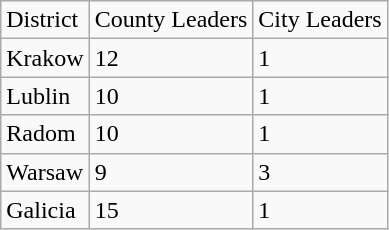<table class="wikitable">
<tr>
<td>District</td>
<td>County Leaders</td>
<td>City Leaders</td>
</tr>
<tr>
<td>Krakow</td>
<td>12</td>
<td>1</td>
</tr>
<tr>
<td>Lublin</td>
<td>10</td>
<td>1</td>
</tr>
<tr>
<td>Radom</td>
<td>10</td>
<td>1</td>
</tr>
<tr>
<td>Warsaw</td>
<td>9</td>
<td>3</td>
</tr>
<tr>
<td>Galicia</td>
<td>15</td>
<td>1</td>
</tr>
</table>
